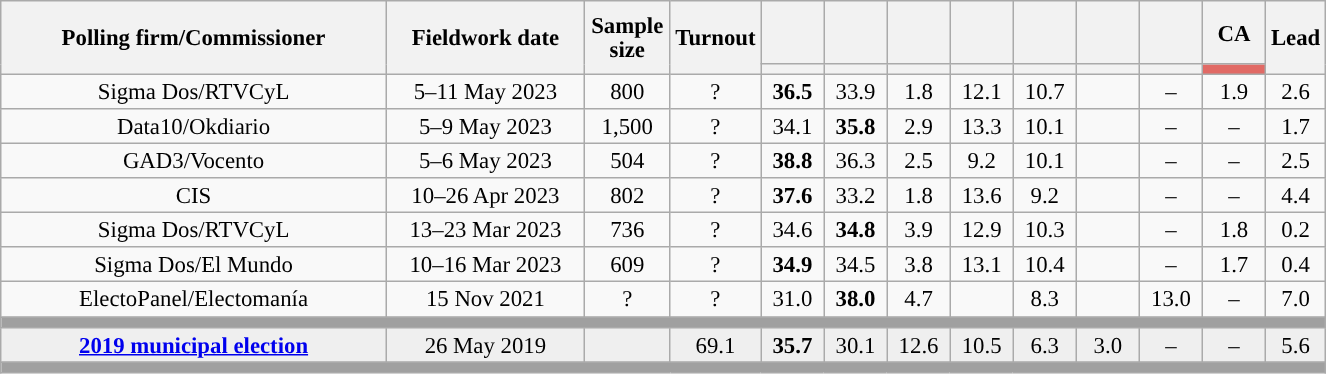<table class="wikitable collapsible collapsed" style="text-align:center; font-size:95%; line-height:16px;">
<tr style="height:42px;">
<th style="width:250px;" rowspan="2">Polling firm/Commissioner</th>
<th style="width:125px;" rowspan="2">Fieldwork date</th>
<th style="width:50px;" rowspan="2">Sample size</th>
<th style="width:45px;" rowspan="2">Turnout</th>
<th style="width:35px;"></th>
<th style="width:35px;"></th>
<th style="width:35px;"></th>
<th style="width:35px;"></th>
<th style="width:35px;"></th>
<th style="width:35px;"></th>
<th style="width:35px;"></th>
<th style="width:35px;">CA</th>
<th style="width:30px;" rowspan="2">Lead</th>
</tr>
<tr>
<th style="color:inherit;background:"></th>
<th style="color:inherit;background:"></th>
<th style="color:inherit;background:"></th>
<th style="color:inherit;background:"></th>
<th style="color:inherit;background:"></th>
<th style="color:inherit;background:"></th>
<th style="color:inherit;background:"></th>
<th style="color:inherit;background:#E16A65;"></th>
</tr>
<tr>
<td>Sigma Dos/RTVCyL</td>
<td>5–11 May 2023</td>
<td>800</td>
<td>?</td>
<td><strong>36.5</strong><br></td>
<td>33.9<br></td>
<td>1.8<br></td>
<td>12.1<br></td>
<td>10.7<br></td>
<td></td>
<td>–</td>
<td>1.9<br></td>
<td style="background:">2.6</td>
</tr>
<tr>
<td>Data10/Okdiario</td>
<td>5–9 May 2023</td>
<td>1,500</td>
<td>?</td>
<td>34.1<br></td>
<td><strong>35.8</strong><br></td>
<td>2.9<br></td>
<td>13.3<br></td>
<td>10.1<br></td>
<td></td>
<td>–</td>
<td>–</td>
<td style="background:">1.7</td>
</tr>
<tr>
<td>GAD3/Vocento</td>
<td>5–6 May 2023</td>
<td>504</td>
<td>?</td>
<td><strong>38.8</strong><br></td>
<td>36.3<br></td>
<td>2.5<br></td>
<td>9.2<br></td>
<td>10.1<br></td>
<td></td>
<td>–</td>
<td>–</td>
<td style="background:">2.5</td>
</tr>
<tr>
<td>CIS</td>
<td>10–26 Apr 2023</td>
<td>802</td>
<td>?</td>
<td><strong>37.6</strong><br></td>
<td>33.2<br></td>
<td>1.8<br></td>
<td>13.6<br></td>
<td>9.2<br></td>
<td></td>
<td>–</td>
<td>–</td>
<td style="background:">4.4</td>
</tr>
<tr>
<td>Sigma Dos/RTVCyL</td>
<td>13–23 Mar 2023</td>
<td>736</td>
<td>?</td>
<td>34.6<br></td>
<td><strong>34.8</strong><br></td>
<td>3.9<br></td>
<td>12.9<br></td>
<td>10.3<br></td>
<td></td>
<td>–</td>
<td>1.8<br></td>
<td style="background:">0.2</td>
</tr>
<tr>
<td>Sigma Dos/El Mundo</td>
<td>10–16 Mar 2023</td>
<td>609</td>
<td>?</td>
<td><strong>34.9</strong><br></td>
<td>34.5<br></td>
<td>3.8<br></td>
<td>13.1<br></td>
<td>10.4<br></td>
<td></td>
<td>–</td>
<td>1.7<br></td>
<td style="background:">0.4</td>
</tr>
<tr>
<td>ElectoPanel/Electomanía</td>
<td>15 Nov 2021</td>
<td>?</td>
<td>?</td>
<td>31.0<br></td>
<td><strong>38.0</strong><br></td>
<td>4.7<br></td>
<td></td>
<td>8.3<br></td>
<td></td>
<td>13.0<br></td>
<td>–</td>
<td style="background:">7.0</td>
</tr>
<tr>
<td colspan="13" style="background:#A0A0A0"></td>
</tr>
<tr style="background:#EFEFEF;">
<td><strong><a href='#'>2019 municipal election</a></strong></td>
<td>26 May 2019</td>
<td></td>
<td>69.1</td>
<td><strong>35.7</strong><br></td>
<td>30.1<br></td>
<td>12.6<br></td>
<td>10.5<br></td>
<td>6.3<br></td>
<td>3.0<br></td>
<td>–</td>
<td>–</td>
<td style="background:">5.6</td>
</tr>
<tr>
<td colspan="13" style="background:#A0A0A0"></td>
</tr>
</table>
